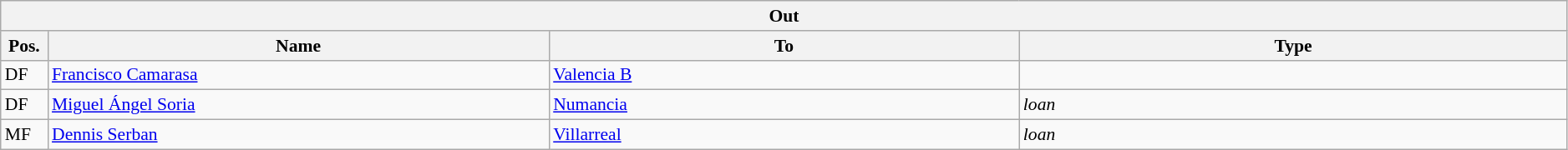<table class="wikitable" style="font-size:90%;width:99%;">
<tr>
<th colspan="4">Out</th>
</tr>
<tr>
<th width=3%>Pos.</th>
<th width=32%>Name</th>
<th width=30%>To</th>
<th width=35%>Type</th>
</tr>
<tr>
<td>DF</td>
<td><a href='#'>Francisco Camarasa</a></td>
<td><a href='#'>Valencia B</a></td>
<td></td>
</tr>
<tr>
<td>DF</td>
<td><a href='#'>Miguel Ángel Soria</a></td>
<td><a href='#'>Numancia</a></td>
<td><em>loan</em></td>
</tr>
<tr>
<td>MF</td>
<td><a href='#'>Dennis Serban</a></td>
<td><a href='#'>Villarreal</a></td>
<td><em>loan</em></td>
</tr>
</table>
